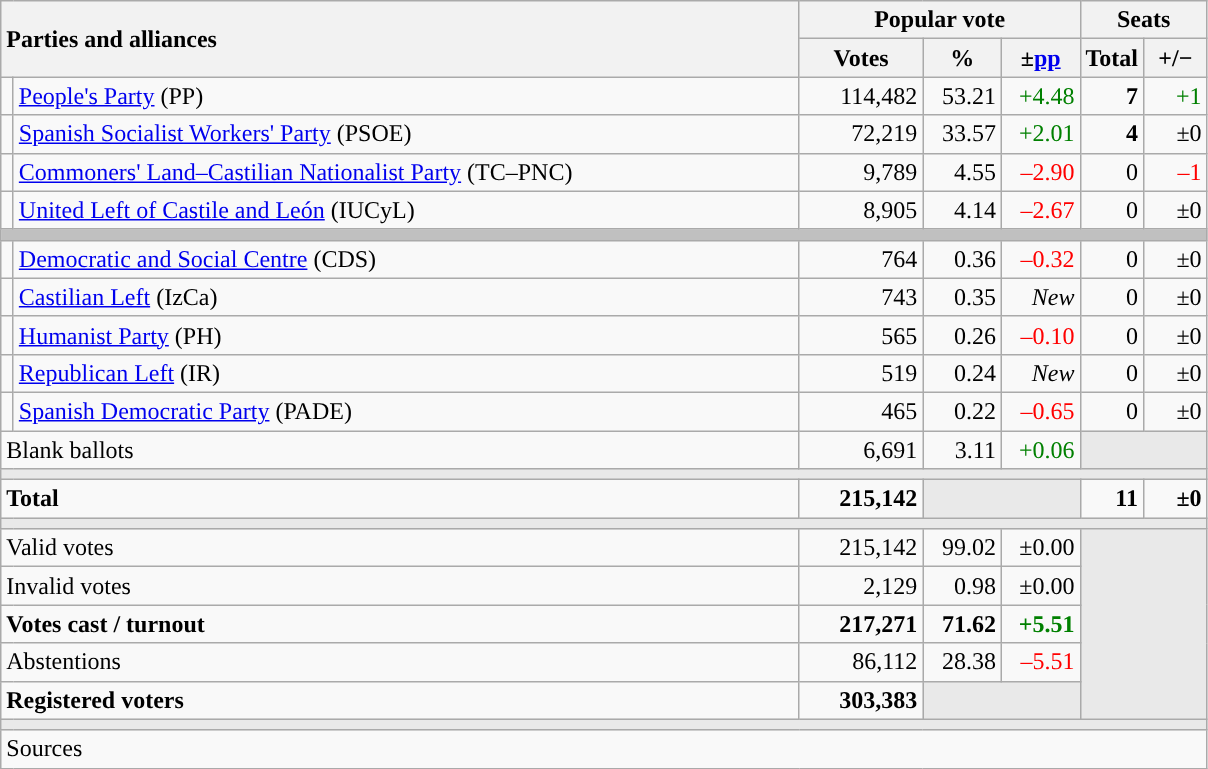<table class="wikitable" style="text-align:right;">
<tr>
<th style="text-align:left;" rowspan="2" colspan="2" width="525">Parties and alliances</th>
<th colspan="3">Popular vote</th>
<th colspan="2">Seats</th>
</tr>
<tr>
<th width="75">Votes</th>
<th width="45">%</th>
<th width="45">±<a href='#'>pp</a></th>
<th width="35">Total</th>
<th width="35">+/−</th>
</tr>
<tr>
<td width="1" style="color:inherit;background:"></td>
<td align="left"><a href='#'>People's Party</a> (PP)</td>
<td>114,482</td>
<td>53.21</td>
<td style="color:green;">+4.48</td>
<td><strong>7</strong></td>
<td style="color:green;">+1</td>
</tr>
<tr>
<td style="color:inherit;background:"></td>
<td align="left"><a href='#'>Spanish Socialist Workers' Party</a> (PSOE)</td>
<td>72,219</td>
<td>33.57</td>
<td style="color:green;">+2.01</td>
<td><strong>4</strong></td>
<td>±0</td>
</tr>
<tr>
<td style="color:inherit;background:"></td>
<td align="left"><a href='#'>Commoners' Land–Castilian Nationalist Party</a> (TC–PNC)</td>
<td>9,789</td>
<td>4.55</td>
<td style="color:red;">–2.90</td>
<td>0</td>
<td style="color:red;">–1</td>
</tr>
<tr>
<td style="color:inherit;background:"></td>
<td align="left"><a href='#'>United Left of Castile and León</a> (IUCyL)</td>
<td>8,905</td>
<td>4.14</td>
<td style="color:red;">–2.67</td>
<td>0</td>
<td>±0</td>
</tr>
<tr>
<td colspan="7" bgcolor="#C0C0C0"></td>
</tr>
<tr>
<td style="color:inherit;background:"></td>
<td align="left"><a href='#'>Democratic and Social Centre</a> (CDS)</td>
<td>764</td>
<td>0.36</td>
<td style="color:red;">–0.32</td>
<td>0</td>
<td>±0</td>
</tr>
<tr>
<td style="color:inherit;background:"></td>
<td align="left"><a href='#'>Castilian Left</a> (IzCa)</td>
<td>743</td>
<td>0.35</td>
<td><em>New</em></td>
<td>0</td>
<td>±0</td>
</tr>
<tr>
<td style="color:inherit;background:"></td>
<td align="left"><a href='#'>Humanist Party</a> (PH)</td>
<td>565</td>
<td>0.26</td>
<td style="color:red;">–0.10</td>
<td>0</td>
<td>±0</td>
</tr>
<tr>
<td style="color:inherit;background:"></td>
<td align="left"><a href='#'>Republican Left</a> (IR)</td>
<td>519</td>
<td>0.24</td>
<td><em>New</em></td>
<td>0</td>
<td>±0</td>
</tr>
<tr>
<td style="color:inherit;background:"></td>
<td align="left"><a href='#'>Spanish Democratic Party</a> (PADE)</td>
<td>465</td>
<td>0.22</td>
<td style="color:red;">–0.65</td>
<td>0</td>
<td>±0</td>
</tr>
<tr>
<td align="left" colspan="2">Blank ballots</td>
<td>6,691</td>
<td>3.11</td>
<td style="color:green;">+0.06</td>
<td bgcolor="#E9E9E9" colspan="2"></td>
</tr>
<tr>
<td colspan="7" bgcolor="#E9E9E9"></td>
</tr>
<tr style="font-weight:bold;">
<td align="left" colspan="2">Total</td>
<td>215,142</td>
<td bgcolor="#E9E9E9" colspan="2"></td>
<td>11</td>
<td>±0</td>
</tr>
<tr>
<td colspan="7" bgcolor="#E9E9E9"></td>
</tr>
<tr>
<td align="left" colspan="2">Valid votes</td>
<td>215,142</td>
<td>99.02</td>
<td>±0.00</td>
<td bgcolor="#E9E9E9" colspan="2" rowspan="5"></td>
</tr>
<tr>
<td align="left" colspan="2">Invalid votes</td>
<td>2,129</td>
<td>0.98</td>
<td>±0.00</td>
</tr>
<tr style="font-weight:bold;">
<td align="left" colspan="2">Votes cast / turnout</td>
<td>217,271</td>
<td>71.62</td>
<td style="color:green;">+5.51</td>
</tr>
<tr>
<td align="left" colspan="2">Abstentions</td>
<td>86,112</td>
<td>28.38</td>
<td style="color:red;">–5.51</td>
</tr>
<tr style="font-weight:bold;">
<td align="left" colspan="2">Registered voters</td>
<td>303,383</td>
<td bgcolor="#E9E9E9" colspan="2"></td>
</tr>
<tr>
<td colspan="7" bgcolor="#E9E9E9"></td>
</tr>
<tr>
<td align="left" colspan="7">Sources</td>
</tr>
</table>
